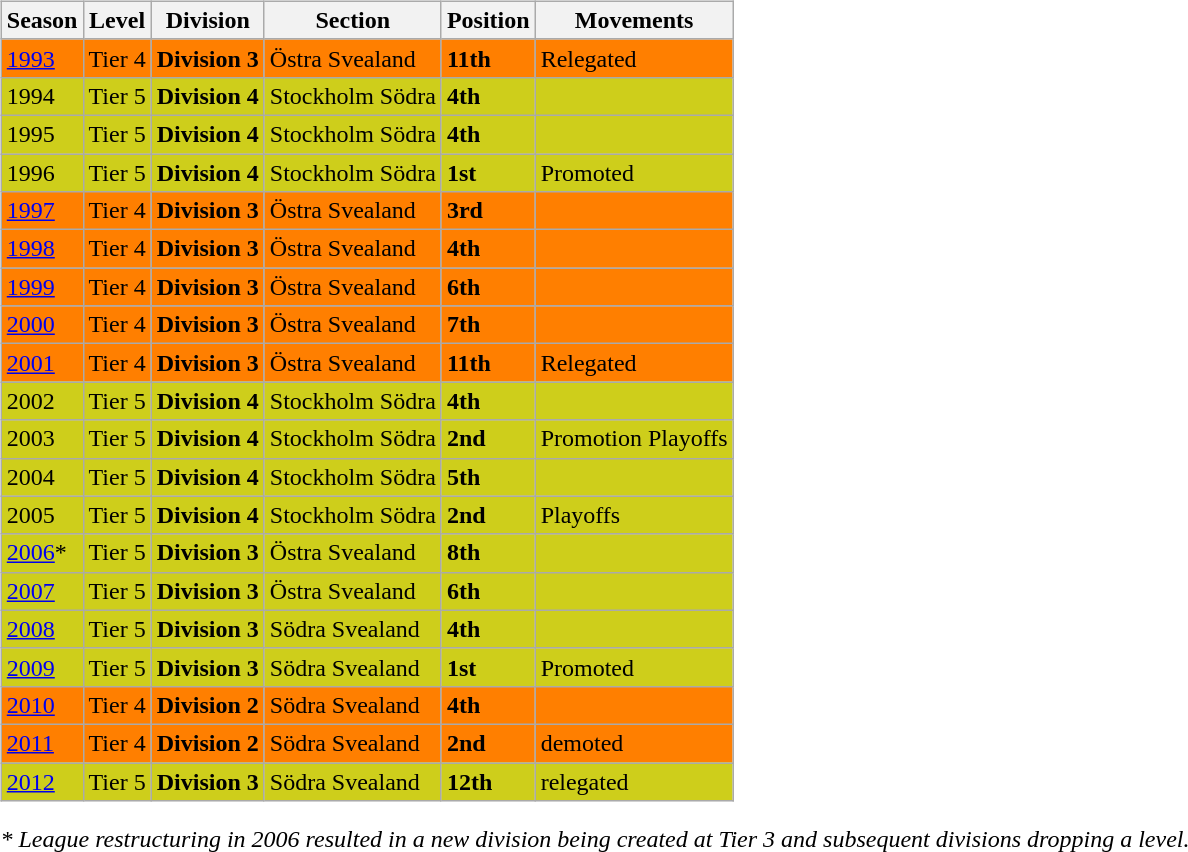<table>
<tr>
<td valign="top" width=0%><br><table class="wikitable">
<tr style="background:#f0f6fa;">
<th><strong>Season</strong></th>
<th><strong>Level</strong></th>
<th><strong>Division</strong></th>
<th><strong>Section</strong></th>
<th><strong>Position</strong></th>
<th><strong>Movements</strong></th>
</tr>
<tr>
<td style="background:#FF7F00;"><a href='#'>1993</a></td>
<td style="background:#FF7F00;">Tier 4</td>
<td style="background:#FF7F00;"><strong>Division 3</strong></td>
<td style="background:#FF7F00;">Östra Svealand</td>
<td style="background:#FF7F00;"><strong>11th</strong></td>
<td style="background:#FF7F00;">Relegated</td>
</tr>
<tr>
<td style="background:#CECE1B;">1994</td>
<td style="background:#CECE1B;">Tier 5</td>
<td style="background:#CECE1B;"><strong>Division 4</strong></td>
<td style="background:#CECE1B;">Stockholm Södra</td>
<td style="background:#CECE1B;"><strong>4th</strong></td>
<td style="background:#CECE1B;"></td>
</tr>
<tr>
<td style="background:#CECE1B;">1995</td>
<td style="background:#CECE1B;">Tier 5</td>
<td style="background:#CECE1B;"><strong>Division 4</strong></td>
<td style="background:#CECE1B;">Stockholm Södra</td>
<td style="background:#CECE1B;"><strong>4th</strong></td>
<td style="background:#CECE1B;"></td>
</tr>
<tr>
<td style="background:#CECE1B;">1996</td>
<td style="background:#CECE1B;">Tier 5</td>
<td style="background:#CECE1B;"><strong>Division 4</strong></td>
<td style="background:#CECE1B;">Stockholm Södra</td>
<td style="background:#CECE1B;"><strong>1st</strong></td>
<td style="background:#CECE1B;">Promoted</td>
</tr>
<tr>
<td style="background:#FF7F00;"><a href='#'>1997</a></td>
<td style="background:#FF7F00;">Tier 4</td>
<td style="background:#FF7F00;"><strong>Division 3</strong></td>
<td style="background:#FF7F00;">Östra Svealand</td>
<td style="background:#FF7F00;"><strong>3rd</strong></td>
<td style="background:#FF7F00;"></td>
</tr>
<tr>
<td style="background:#FF7F00;"><a href='#'>1998</a></td>
<td style="background:#FF7F00;">Tier 4</td>
<td style="background:#FF7F00;"><strong>Division 3</strong></td>
<td style="background:#FF7F00;">Östra Svealand</td>
<td style="background:#FF7F00;"><strong>4th</strong></td>
<td style="background:#FF7F00;"></td>
</tr>
<tr>
<td style="background:#FF7F00;"><a href='#'>1999</a></td>
<td style="background:#FF7F00;">Tier 4</td>
<td style="background:#FF7F00;"><strong>Division 3</strong></td>
<td style="background:#FF7F00;">Östra Svealand</td>
<td style="background:#FF7F00;"><strong>6th</strong></td>
<td style="background:#FF7F00;"></td>
</tr>
<tr>
<td style="background:#FF7F00;"><a href='#'>2000</a></td>
<td style="background:#FF7F00;">Tier 4</td>
<td style="background:#FF7F00;"><strong>Division 3</strong></td>
<td style="background:#FF7F00;">Östra Svealand</td>
<td style="background:#FF7F00;"><strong>7th</strong></td>
<td style="background:#FF7F00;"></td>
</tr>
<tr>
<td style="background:#FF7F00;"><a href='#'>2001</a></td>
<td style="background:#FF7F00;">Tier 4</td>
<td style="background:#FF7F00;"><strong>Division 3</strong></td>
<td style="background:#FF7F00;">Östra Svealand</td>
<td style="background:#FF7F00;"><strong>11th</strong></td>
<td style="background:#FF7F00;">Relegated</td>
</tr>
<tr>
<td style="background:#CECE1B;">2002</td>
<td style="background:#CECE1B;">Tier 5</td>
<td style="background:#CECE1B;"><strong>Division 4</strong></td>
<td style="background:#CECE1B;">Stockholm Södra</td>
<td style="background:#CECE1B;"><strong>4th</strong></td>
<td style="background:#CECE1B;"></td>
</tr>
<tr>
<td style="background:#CECE1B;">2003</td>
<td style="background:#CECE1B;">Tier 5</td>
<td style="background:#CECE1B;"><strong>Division 4</strong></td>
<td style="background:#CECE1B;">Stockholm Södra</td>
<td style="background:#CECE1B;"><strong>2nd</strong></td>
<td style="background:#CECE1B;">Promotion Playoffs</td>
</tr>
<tr>
<td style="background:#CECE1B;">2004</td>
<td style="background:#CECE1B;">Tier 5</td>
<td style="background:#CECE1B;"><strong>Division 4</strong></td>
<td style="background:#CECE1B;">Stockholm Södra</td>
<td style="background:#CECE1B;"><strong>5th</strong></td>
<td style="background:#CECE1B;"></td>
</tr>
<tr>
<td style="background:#CECE1B;">2005</td>
<td style="background:#CECE1B;">Tier 5</td>
<td style="background:#CECE1B;"><strong>Division 4</strong></td>
<td style="background:#CECE1B;">Stockholm Södra</td>
<td style="background:#CECE1B;"><strong>2nd</strong></td>
<td style="background:#CECE1B;">Playoffs</td>
</tr>
<tr>
<td style="background:#CECE1B;"><a href='#'>2006</a>*</td>
<td style="background:#CECE1B;">Tier 5</td>
<td style="background:#CECE1B;"><strong>Division 3</strong></td>
<td style="background:#CECE1B;">Östra Svealand</td>
<td style="background:#CECE1B;"><strong>8th</strong></td>
<td style="background:#CECE1B;"></td>
</tr>
<tr>
<td style="background:#CECE1B;"><a href='#'>2007</a></td>
<td style="background:#CECE1B;">Tier 5</td>
<td style="background:#CECE1B;"><strong>Division 3</strong></td>
<td style="background:#CECE1B;">Östra Svealand</td>
<td style="background:#CECE1B;"><strong>6th</strong></td>
<td style="background:#CECE1B;"></td>
</tr>
<tr>
<td style="background:#CECE1B;"><a href='#'>2008</a></td>
<td style="background:#CECE1B;">Tier 5</td>
<td style="background:#CECE1B;"><strong>Division 3</strong></td>
<td style="background:#CECE1B;">Södra Svealand</td>
<td style="background:#CECE1B;"><strong>4th</strong></td>
<td style="background:#CECE1B;"></td>
</tr>
<tr>
<td style="background:#CECE1B;"><a href='#'>2009</a></td>
<td style="background:#CECE1B;">Tier 5</td>
<td style="background:#CECE1B;"><strong>Division 3</strong></td>
<td style="background:#CECE1B;">Södra Svealand</td>
<td style="background:#CECE1B;"><strong>1st</strong></td>
<td style="background:#CECE1B;">Promoted</td>
</tr>
<tr>
<td style="background:#FF7F00;"><a href='#'>2010</a></td>
<td style="background:#FF7F00;">Tier 4</td>
<td style="background:#FF7F00;"><strong>Division 2</strong></td>
<td style="background:#FF7F00;">Södra Svealand</td>
<td style="background:#FF7F00;"><strong>4th</strong></td>
<td style="background:#FF7F00;"></td>
</tr>
<tr>
<td style="background:#FF7F00;"><a href='#'>2011</a></td>
<td style="background:#FF7F00;">Tier 4</td>
<td style="background:#FF7F00;"><strong>Division 2</strong></td>
<td style="background:#FF7F00;">Södra Svealand</td>
<td style="background:#FF7F00;"><strong>2nd</strong></td>
<td style="background:#FF7F00;">demoted</td>
</tr>
<tr>
<td style="background:#CECE1B;"><a href='#'>2012</a></td>
<td style="background:#CECE1B;">Tier 5</td>
<td style="background:#CECE1B;"><strong>Division 3</strong></td>
<td style="background:#CECE1B;">Södra Svealand</td>
<td style="background:#CECE1B;"><strong>12th</strong></td>
<td style="background:#CECE1B;">relegated</td>
</tr>
</table>
<em>* League restructuring in 2006 resulted in a new division being created at Tier 3 and subsequent divisions dropping a level.</em> 

</td>
</tr>
</table>
